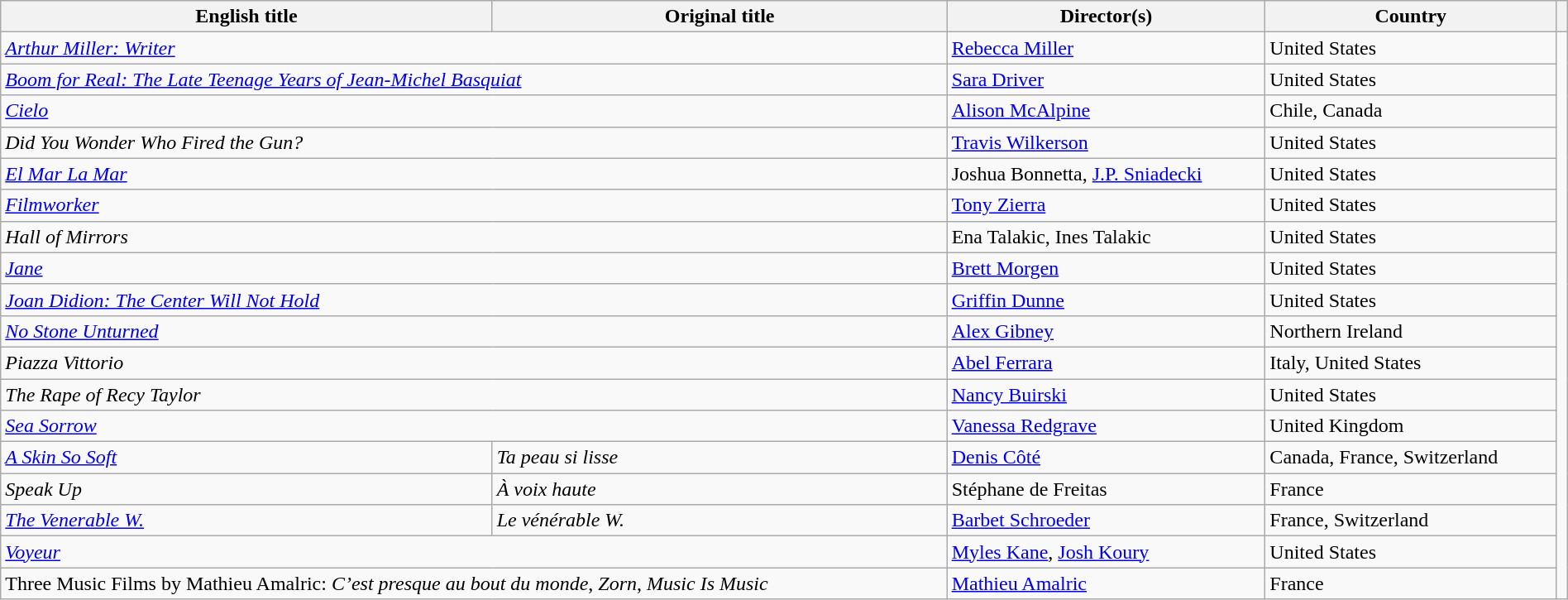<table class="wikitable" width="100%">
<tr>
<th>English title</th>
<th>Original title</th>
<th>Director(s)</th>
<th>Country</th>
<th></th>
</tr>
<tr>
<td colspan=2><em><a href='#'>Arthur Miller: Writer</a></em></td>
<td><a href='#'>Rebecca Miller</a></td>
<td>United States</td>
<td rowspan=18></td>
</tr>
<tr>
<td colspan=2><em><a href='#'>Boom for Real: The Late Teenage Years of Jean-Michel Basquiat</a></em></td>
<td><a href='#'>Sara Driver</a></td>
<td>United States</td>
</tr>
<tr>
<td colspan=2><em><a href='#'>Cielo</a></em></td>
<td><a href='#'>Alison McAlpine</a></td>
<td>Chile, Canada</td>
</tr>
<tr>
<td colspan=2><em>Did You Wonder Who Fired the Gun?</em></td>
<td><a href='#'>Travis Wilkerson</a></td>
<td>United States</td>
</tr>
<tr>
<td colspan=2><em><a href='#'>El Mar La Mar</a></em></td>
<td>Joshua Bonnetta, <a href='#'>J.P. Sniadecki</a></td>
<td>United States</td>
</tr>
<tr>
<td colspan=2><em><a href='#'>Filmworker</a></em></td>
<td><a href='#'>Tony Zierra</a></td>
<td>United States</td>
</tr>
<tr>
<td colspan=2><em>Hall of Mirrors</em></td>
<td>Ena Talakic, Ines Talakic</td>
<td>United States</td>
</tr>
<tr>
<td colspan=2><em><a href='#'>Jane</a></em></td>
<td><a href='#'>Brett Morgen</a></td>
<td>United States</td>
</tr>
<tr>
<td colspan=2><em><a href='#'>Joan Didion: The Center Will Not Hold</a></em></td>
<td><a href='#'>Griffin Dunne</a></td>
<td>United States</td>
</tr>
<tr>
<td colspan=2><em><a href='#'>No Stone Unturned</a></em></td>
<td><a href='#'>Alex Gibney</a></td>
<td>Northern Ireland</td>
</tr>
<tr>
<td colspan=2><em>Piazza Vittorio</em></td>
<td><a href='#'>Abel Ferrara</a></td>
<td>Italy, United States</td>
</tr>
<tr>
<td colspan=2><em>The Rape of Recy Taylor</em></td>
<td><a href='#'>Nancy Buirski</a></td>
<td>United States</td>
</tr>
<tr>
<td colspan=2><em><a href='#'>Sea Sorrow</a></em></td>
<td><a href='#'>Vanessa Redgrave</a></td>
<td>United Kingdom</td>
</tr>
<tr>
<td><em><a href='#'>A Skin So Soft</a></em></td>
<td><em>Ta peau si lisse</em></td>
<td><a href='#'>Denis Côté</a></td>
<td>Canada, France, Switzerland</td>
</tr>
<tr>
<td><em>Speak Up</em></td>
<td><em>À voix haute</em></td>
<td>Stéphane de Freitas</td>
<td>France</td>
</tr>
<tr>
<td><em><a href='#'>The Venerable W.</a></em></td>
<td><em>Le vénérable W.</em></td>
<td><a href='#'>Barbet Schroeder</a></td>
<td>France, Switzerland</td>
</tr>
<tr>
<td colspan=2><em><a href='#'>Voyeur</a></em></td>
<td><a href='#'>Myles Kane</a>, <a href='#'>Josh Koury</a></td>
<td>United States</td>
</tr>
<tr>
<td colspan=2>Three Music Films by Mathieu Amalric: <em>C’est presque au bout du monde</em>, <em>Zorn</em>, <em>Music Is Music</em></td>
<td><a href='#'>Mathieu Amalric</a></td>
<td>France</td>
</tr>
</table>
